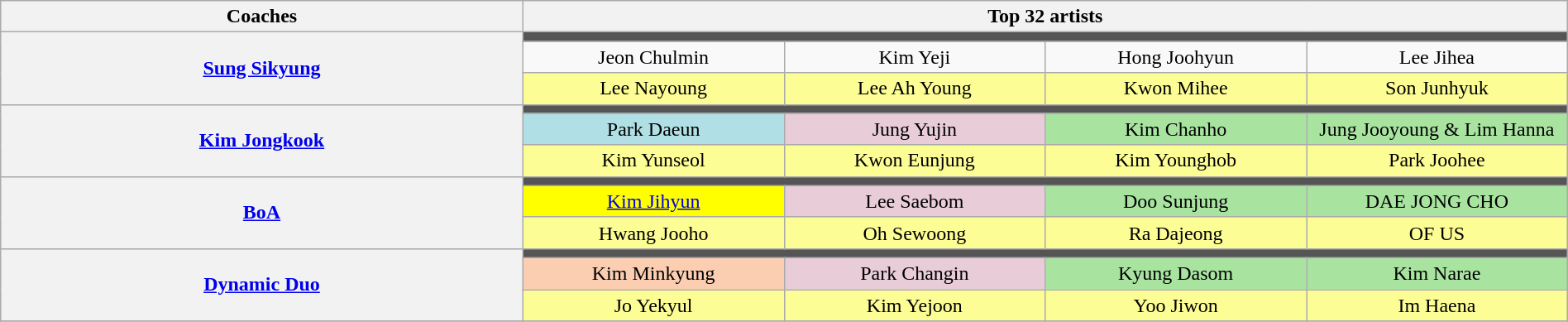<table class="wikitable" style="text-align:center; width:100%;">
<tr>
<th scope="col" style="width:20%;">Coaches</th>
<th scope="col" style="width:80%;" colspan="4">Top 32 artists</th>
</tr>
<tr>
<th rowspan="3"><a href='#'>Sung Sikyung</a></th>
<td colspan="5" style="background:#555;"></td>
</tr>
<tr>
<td style="width:10%;" style="background:#B2EC5D">Jeon Chulmin</td>
<td style="width:10%;" style="background:#E8CCD7">Kim Yeji</td>
<td style="width:10%;" style="background:#A8E4A0">Hong Joohyun</td>
<td style="width:10%;" style="background:#A8E4A0">Lee Jihea</td>
</tr>
<tr>
<td style="background:#FDFD96">Lee Nayoung</td>
<td style="background:#FDFD96">Lee Ah Young</td>
<td style="background:#FDFD96">Kwon Mihee</td>
<td style="background:#FDFD96">Son Junhyuk</td>
</tr>
<tr>
<th rowspan="3"><a href='#'>Kim Jongkook</a></th>
<td colspan="5" style="background:#555;"></td>
</tr>
<tr>
<td style="background:#B0E0E6">Park Daeun</td>
<td style="background:#E8CCD7">Jung Yujin</td>
<td style="background:#A8E4A0">Kim Chanho</td>
<td style="background:#A8E4A0">Jung Jooyoung & Lim Hanna</td>
</tr>
<tr>
<td style="background:#FDFD96">Kim Yunseol</td>
<td style="background:#FDFD96">Kwon Eunjung</td>
<td style="background:#FDFD96">Kim Younghob</td>
<td style="background:#FDFD96">Park Joohee</td>
</tr>
<tr>
<th rowspan="3"><a href='#'>BoA</a></th>
<td colspan="5" style="background:#555;"></td>
</tr>
<tr>
<td style="background:yellow"><a href='#'>Kim Jihyun</a></td>
<td style="background:#E8CCD7">Lee Saebom</td>
<td style="background:#A8E4A0">Doo Sunjung</td>
<td style="background:#A8E4A0">DAE JONG CHO</td>
</tr>
<tr>
<td style="background:#FDFD96">Hwang Jooho</td>
<td style="background:#FDFD96">Oh Sewoong</td>
<td style="background:#FDFD96">Ra Dajeong</td>
<td style="background:#FDFD96">OF US</td>
</tr>
<tr>
<th rowspan="3"><a href='#'>Dynamic Duo</a></th>
<td colspan="5" style="background:#555;"></td>
</tr>
<tr>
<td style="background:#FBCEB1">Kim Minkyung</td>
<td style="background:#E8CCD7">Park Changin</td>
<td style="background:#A8E4A0">Kyung Dasom</td>
<td style="background:#A8E4A0">Kim Narae</td>
</tr>
<tr>
<td style="background:#FDFD96">Jo Yekyul</td>
<td style="background:#FDFD96">Kim Yejoon</td>
<td style="background:#FDFD96">Yoo Jiwon</td>
<td style="background:#FDFD96">Im Haena</td>
</tr>
<tr>
</tr>
</table>
